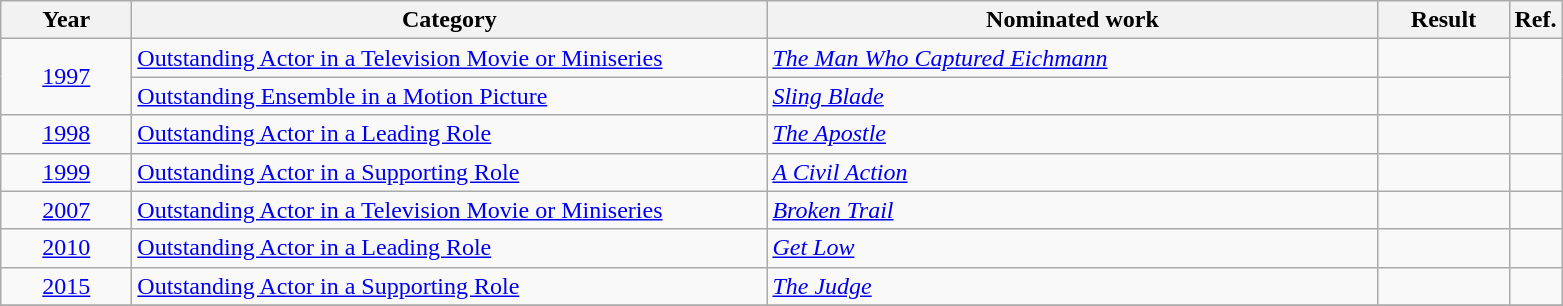<table class=wikitable>
<tr>
<th scope="col" style="width:5em;">Year</th>
<th scope="col" style="width:26em;">Category</th>
<th scope="col" style="width:25em;">Nominated work</th>
<th scope="col" style="width:5em;">Result</th>
<th>Ref.</th>
</tr>
<tr>
<td style="text-align:center;", rowspan="2"><a href='#'>1997</a></td>
<td><a href='#'>Outstanding Actor in a Television Movie or Miniseries</a></td>
<td><em><a href='#'>The Man Who Captured Eichmann</a></em></td>
<td></td>
<td rowspan=2></td>
</tr>
<tr>
<td><a href='#'>Outstanding Ensemble in a Motion Picture</a></td>
<td><em><a href='#'>Sling Blade</a></em></td>
<td></td>
</tr>
<tr>
<td style="text-align:center;"><a href='#'>1998</a></td>
<td><a href='#'>Outstanding Actor in a Leading Role</a></td>
<td><em><a href='#'>The Apostle</a></em></td>
<td></td>
<td></td>
</tr>
<tr>
<td style="text-align:center;"><a href='#'>1999</a></td>
<td><a href='#'>Outstanding Actor in a Supporting Role</a></td>
<td><em><a href='#'>A Civil Action</a></em></td>
<td></td>
<td></td>
</tr>
<tr>
<td style="text-align:center;"><a href='#'>2007</a></td>
<td><a href='#'>Outstanding Actor in a Television Movie or Miniseries</a></td>
<td><em><a href='#'>Broken Trail</a></em></td>
<td></td>
<td></td>
</tr>
<tr>
<td style="text-align:center;"><a href='#'>2010</a></td>
<td><a href='#'>Outstanding Actor in a Leading Role</a></td>
<td><em><a href='#'>Get Low</a></em></td>
<td></td>
<td></td>
</tr>
<tr>
<td style="text-align:center;"><a href='#'>2015</a></td>
<td><a href='#'>Outstanding Actor in a Supporting Role</a></td>
<td><em><a href='#'>The Judge</a></em></td>
<td></td>
<td></td>
</tr>
<tr>
</tr>
</table>
